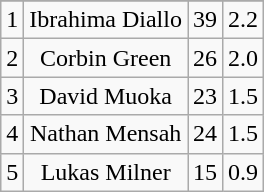<table class="wikitable sortable" style="text-align:center">
<tr>
</tr>
<tr>
<td>1</td>
<td>Ibrahima Diallo</td>
<td>39</td>
<td>2.2</td>
</tr>
<tr>
<td>2</td>
<td>Corbin Green</td>
<td>26</td>
<td>2.0</td>
</tr>
<tr>
<td>3</td>
<td>David Muoka</td>
<td>23</td>
<td>1.5</td>
</tr>
<tr>
<td>4</td>
<td>Nathan Mensah</td>
<td>24</td>
<td>1.5</td>
</tr>
<tr>
<td>5</td>
<td>Lukas Milner</td>
<td>15</td>
<td>0.9</td>
</tr>
</table>
